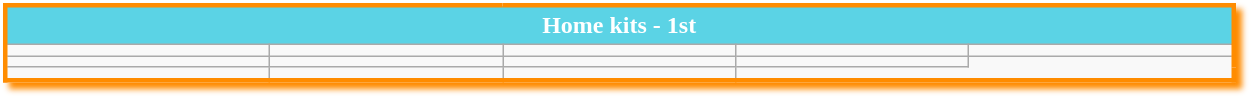<table class="wikitable mw-collapsible mw-collapsed" style="width:65%; border:solid 3px #FF8C00; box-shadow: 4px 4px 4px #FF8C00;">
<tr style="text-align:center; background-color:#5BD3E5; color:#FFFFFF; font-weight:bold;">
<td colspan=5>Home kits - 1st</td>
</tr>
<tr>
<td></td>
<td></td>
<td></td>
<td></td>
<td></td>
</tr>
<tr>
<td></td>
<td></td>
<td></td>
<td></td>
</tr>
<tr>
<td></td>
<td></td>
<td></td>
</tr>
</table>
